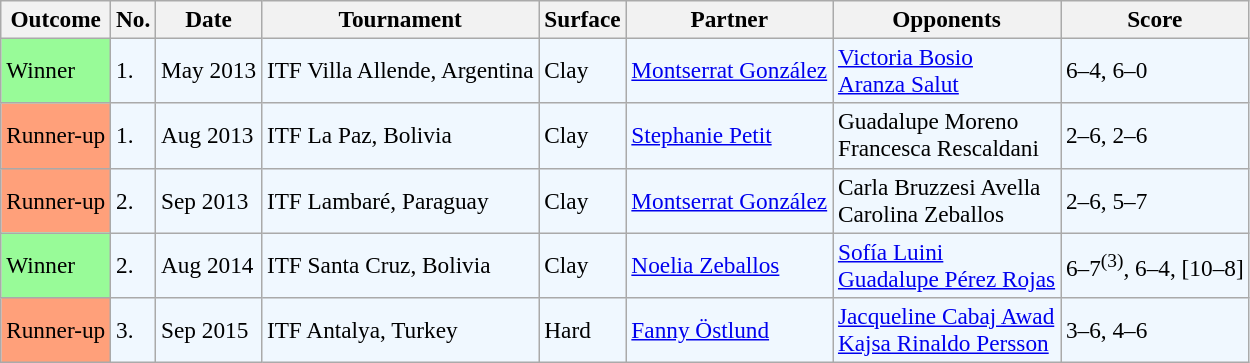<table class="sortable wikitable" style=font-size:97%>
<tr>
<th>Outcome</th>
<th>No.</th>
<th>Date</th>
<th>Tournament</th>
<th>Surface</th>
<th>Partner</th>
<th>Opponents</th>
<th>Score</th>
</tr>
<tr style="background:#f0f8ff;">
<td style="background:#98fb98;">Winner</td>
<td>1.</td>
<td>May 2013</td>
<td>ITF Villa Allende, Argentina</td>
<td>Clay</td>
<td> <a href='#'>Montserrat González</a></td>
<td> <a href='#'>Victoria Bosio</a> <br>  <a href='#'>Aranza Salut</a></td>
<td>6–4, 6–0</td>
</tr>
<tr style="background:#f0f8ff;">
<td style="background:#ffa07a;">Runner-up</td>
<td>1.</td>
<td>Aug 2013</td>
<td>ITF La Paz, Bolivia</td>
<td>Clay</td>
<td> <a href='#'>Stephanie Petit</a></td>
<td> Guadalupe Moreno <br>  Francesca Rescaldani</td>
<td>2–6, 2–6</td>
</tr>
<tr style="background:#f0f8ff;">
<td style="background:#ffa07a;">Runner-up</td>
<td>2.</td>
<td>Sep 2013</td>
<td>ITF Lambaré, Paraguay</td>
<td>Clay</td>
<td> <a href='#'>Montserrat González</a></td>
<td> Carla Bruzzesi Avella <br>  Carolina Zeballos</td>
<td>2–6, 5–7</td>
</tr>
<tr style="background:#f0f8ff;">
<td style="background:#98fb98;">Winner</td>
<td>2.</td>
<td>Aug 2014</td>
<td>ITF Santa Cruz, Bolivia</td>
<td>Clay</td>
<td> <a href='#'>Noelia Zeballos</a></td>
<td> <a href='#'>Sofía Luini</a> <br>  <a href='#'>Guadalupe Pérez Rojas</a></td>
<td>6–7<sup>(3)</sup>, 6–4, [10–8]</td>
</tr>
<tr style="background:#f0f8ff;">
<td style="background:#ffa07a;">Runner-up</td>
<td>3.</td>
<td>Sep 2015</td>
<td>ITF Antalya, Turkey</td>
<td>Hard</td>
<td> <a href='#'>Fanny Östlund</a></td>
<td> <a href='#'>Jacqueline Cabaj Awad</a> <br>  <a href='#'>Kajsa Rinaldo Persson</a></td>
<td>3–6, 4–6</td>
</tr>
</table>
